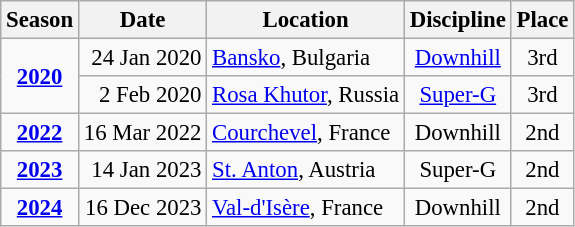<table class="wikitable" style="text-align:center; font-size:95%;">
<tr>
<th>Season</th>
<th>Date</th>
<th>Location</th>
<th>Discipline</th>
<th>Place</th>
</tr>
<tr>
<td rowspan=2><strong><a href='#'>2020</a></strong></td>
<td align=right>24 Jan 2020</td>
<td align=left> <a href='#'>Bansko</a>, Bulgaria</td>
<td><a href='#'>Downhill</a></td>
<td>3rd</td>
</tr>
<tr>
<td align=right>2 Feb 2020</td>
<td align=left> <a href='#'>Rosa Khutor</a>, Russia</td>
<td><a href='#'>Super-G</a></td>
<td>3rd</td>
</tr>
<tr>
<td><strong><a href='#'>2022</a></strong></td>
<td align=right>16 Mar 2022</td>
<td align=left> <a href='#'>Courchevel</a>, France</td>
<td>Downhill</td>
<td>2nd</td>
</tr>
<tr>
<td><strong><a href='#'>2023</a></strong></td>
<td align=right>14 Jan 2023</td>
<td align=left> <a href='#'>St. Anton</a>, Austria</td>
<td>Super-G</td>
<td>2nd</td>
</tr>
<tr>
<td rowspan=1><strong><a href='#'>2024</a></strong></td>
<td align=right>16 Dec 2023</td>
<td align=left> <a href='#'>Val-d'Isère</a>, France</td>
<td>Downhill</td>
<td>2nd</td>
</tr>
</table>
